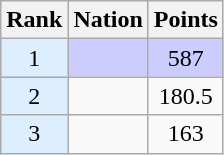<table class="wikitable sortable" style="text-align:center">
<tr>
<th>Rank</th>
<th>Nation</th>
<th>Points</th>
</tr>
<tr style="background-color:#ccccff">
<td bgcolor = DDEEFF>1</td>
<td align=left></td>
<td>587</td>
</tr>
<tr>
<td bgcolor = DDEEFF>2</td>
<td align=left></td>
<td>180.5</td>
</tr>
<tr>
<td bgcolor = DDEEFF>3</td>
<td align=left></td>
<td>163</td>
</tr>
</table>
